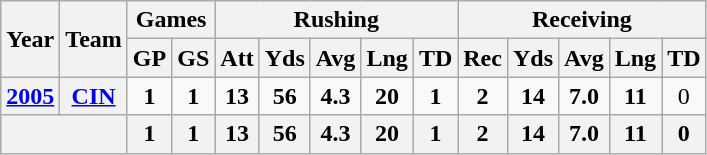<table class="wikitable" style="text-align:center;">
<tr>
<th rowspan="2">Year</th>
<th rowspan="2">Team</th>
<th colspan="2">Games</th>
<th colspan="5">Rushing</th>
<th colspan="5">Receiving</th>
</tr>
<tr>
<th>GP</th>
<th>GS</th>
<th>Att</th>
<th>Yds</th>
<th>Avg</th>
<th>Lng</th>
<th>TD</th>
<th>Rec</th>
<th>Yds</th>
<th>Avg</th>
<th>Lng</th>
<th>TD</th>
</tr>
<tr>
<th><a href='#'>2005</a></th>
<th><a href='#'>CIN</a></th>
<td><strong>1</strong></td>
<td><strong>1</strong></td>
<td><strong>13</strong></td>
<td><strong>56</strong></td>
<td><strong>4.3</strong></td>
<td><strong>20</strong></td>
<td><strong>1</strong></td>
<td><strong>2</strong></td>
<td><strong>14</strong></td>
<td><strong>7.0</strong></td>
<td><strong>11</strong></td>
<td>0</td>
</tr>
<tr>
<th colspan="2"></th>
<th>1</th>
<th>1</th>
<th>13</th>
<th>56</th>
<th>4.3</th>
<th>20</th>
<th>1</th>
<th>2</th>
<th>14</th>
<th>7.0</th>
<th>11</th>
<th>0</th>
</tr>
</table>
